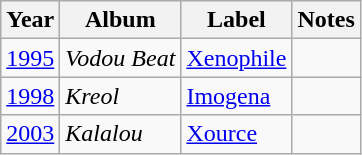<table class="wikitable">
<tr>
<th><strong>Year</strong></th>
<th><strong>Album</strong></th>
<th><strong>Label</strong></th>
<th><strong>Notes</strong></th>
</tr>
<tr>
<td><a href='#'>1995</a></td>
<td><em>Vodou Beat</em></td>
<td><a href='#'>Xenophile</a></td>
<td></td>
</tr>
<tr>
<td><a href='#'>1998</a></td>
<td><em>Kreol</em></td>
<td><a href='#'>Imogena</a></td>
<td></td>
</tr>
<tr>
<td><a href='#'>2003</a></td>
<td><em>Kalalou</em></td>
<td><a href='#'>Xource</a></td>
<td></td>
</tr>
</table>
